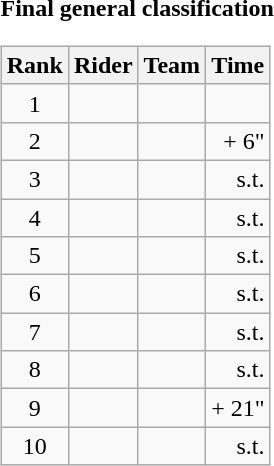<table>
<tr>
<td><strong>Final general classification</strong><br><table class="wikitable">
<tr>
<th scope="col">Rank</th>
<th scope="col">Rider</th>
<th scope="col">Team</th>
<th scope="col">Time</th>
</tr>
<tr>
<td style="text-align:center;">1</td>
<td></td>
<td></td>
<td style="text-align:right;"></td>
</tr>
<tr>
<td style="text-align:center;">2</td>
<td></td>
<td></td>
<td style="text-align:right;">+ 6"</td>
</tr>
<tr>
<td style="text-align:center;">3</td>
<td></td>
<td></td>
<td style="text-align:right;">s.t.</td>
</tr>
<tr>
<td style="text-align:center;">4</td>
<td></td>
<td></td>
<td style="text-align:right;">s.t.</td>
</tr>
<tr>
<td style="text-align:center;">5</td>
<td></td>
<td></td>
<td style="text-align:right;">s.t.</td>
</tr>
<tr>
<td style="text-align:center;">6</td>
<td></td>
<td></td>
<td style="text-align:right;">s.t.</td>
</tr>
<tr>
<td style="text-align:center;">7</td>
<td></td>
<td></td>
<td style="text-align:right;">s.t.</td>
</tr>
<tr>
<td style="text-align:center;">8</td>
<td></td>
<td></td>
<td style="text-align:right;">s.t.</td>
</tr>
<tr>
<td style="text-align:center;">9</td>
<td></td>
<td></td>
<td style="text-align:right;">+ 21"</td>
</tr>
<tr>
<td style="text-align:center;">10</td>
<td></td>
<td></td>
<td style="text-align:right;">s.t.</td>
</tr>
</table>
</td>
</tr>
</table>
